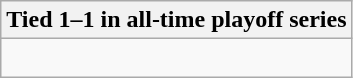<table class="wikitable collapsible collapsed">
<tr>
<th>Tied 1–1 in all-time playoff series</th>
</tr>
<tr>
<td><br>
</td>
</tr>
</table>
